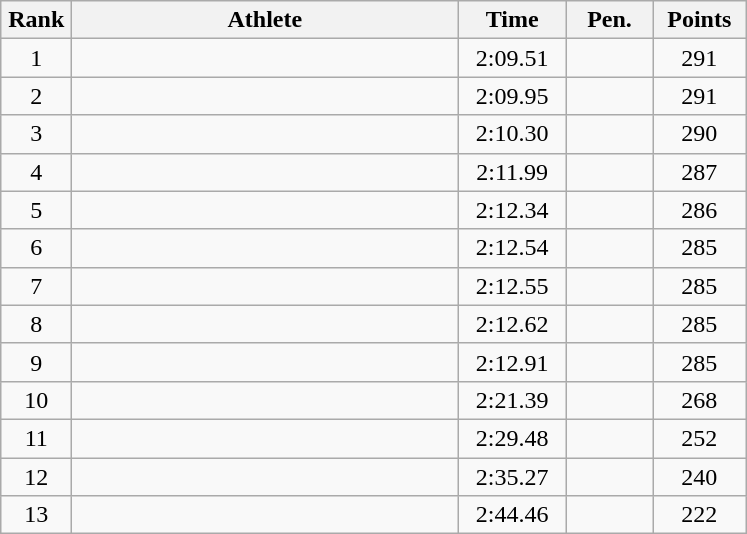<table class=wikitable style="text-align:center">
<tr>
<th width=40>Rank</th>
<th width=250>Athlete</th>
<th width=65>Time</th>
<th width=50>Pen.</th>
<th width=55>Points</th>
</tr>
<tr>
<td>1</td>
<td align=left></td>
<td>2:09.51</td>
<td></td>
<td>291</td>
</tr>
<tr>
<td>2</td>
<td align=left></td>
<td>2:09.95</td>
<td></td>
<td>291</td>
</tr>
<tr>
<td>3</td>
<td align=left></td>
<td>2:10.30</td>
<td></td>
<td>290</td>
</tr>
<tr>
<td>4</td>
<td align=left></td>
<td>2:11.99</td>
<td></td>
<td>287</td>
</tr>
<tr>
<td>5</td>
<td align=left></td>
<td>2:12.34</td>
<td></td>
<td>286</td>
</tr>
<tr>
<td>6</td>
<td align=left></td>
<td>2:12.54</td>
<td></td>
<td>285</td>
</tr>
<tr>
<td>7</td>
<td align=left></td>
<td>2:12.55</td>
<td></td>
<td>285</td>
</tr>
<tr>
<td>8</td>
<td align=left></td>
<td>2:12.62</td>
<td></td>
<td>285</td>
</tr>
<tr>
<td>9</td>
<td align=left></td>
<td>2:12.91</td>
<td></td>
<td>285</td>
</tr>
<tr>
<td>10</td>
<td align=left></td>
<td>2:21.39</td>
<td></td>
<td>268</td>
</tr>
<tr>
<td>11</td>
<td align=left></td>
<td>2:29.48</td>
<td></td>
<td>252</td>
</tr>
<tr>
<td>12</td>
<td align=left></td>
<td>2:35.27</td>
<td></td>
<td>240</td>
</tr>
<tr>
<td>13</td>
<td align=left></td>
<td>2:44.46</td>
<td></td>
<td>222</td>
</tr>
</table>
